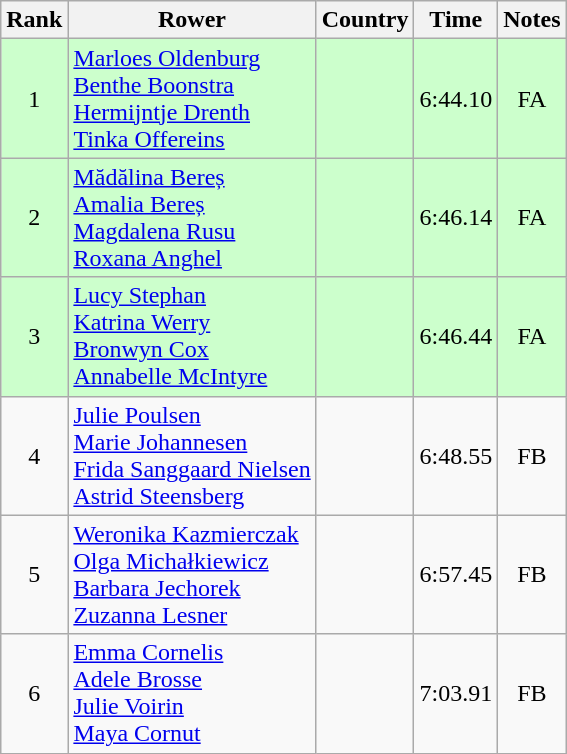<table class="wikitable" style="text-align:center">
<tr>
<th>Rank</th>
<th>Rower</th>
<th>Country</th>
<th>Time</th>
<th>Notes</th>
</tr>
<tr bgcolor=ccffcc>
<td>1</td>
<td align="left"><a href='#'>Marloes Oldenburg</a><br><a href='#'>Benthe Boonstra</a><br><a href='#'>Hermijntje Drenth</a><br><a href='#'>Tinka Offereins</a></td>
<td align="left"></td>
<td>6:44.10</td>
<td>FA</td>
</tr>
<tr bgcolor=ccffcc>
<td>2</td>
<td align="left"><a href='#'>Mădălina Bereș</a><br><a href='#'>Amalia Bereș</a><br><a href='#'>Magdalena Rusu</a><br><a href='#'>Roxana Anghel</a></td>
<td align="left"></td>
<td>6:46.14</td>
<td>FA</td>
</tr>
<tr bgcolor=ccffcc>
<td>3</td>
<td align="left"><a href='#'>Lucy Stephan</a><br><a href='#'>Katrina Werry</a><br><a href='#'>Bronwyn Cox</a><br><a href='#'>Annabelle McIntyre</a></td>
<td align="left"></td>
<td>6:46.44</td>
<td>FA</td>
</tr>
<tr>
<td>4</td>
<td align="left"><a href='#'>Julie Poulsen</a><br><a href='#'>Marie Johannesen</a><br><a href='#'>Frida Sanggaard Nielsen</a><br><a href='#'>Astrid Steensberg</a></td>
<td align="left"></td>
<td>6:48.55</td>
<td>FB</td>
</tr>
<tr>
<td>5</td>
<td align="left"><a href='#'>Weronika Kazmierczak</a><br><a href='#'>Olga Michałkiewicz</a><br><a href='#'>Barbara Jechorek</a><br><a href='#'>Zuzanna Lesner</a></td>
<td align="left"></td>
<td>6:57.45</td>
<td>FB</td>
</tr>
<tr>
<td>6</td>
<td align="left"><a href='#'>Emma Cornelis</a><br><a href='#'>Adele Brosse</a><br><a href='#'>Julie Voirin</a><br><a href='#'>Maya Cornut</a></td>
<td align="left"></td>
<td>7:03.91</td>
<td>FB</td>
</tr>
</table>
